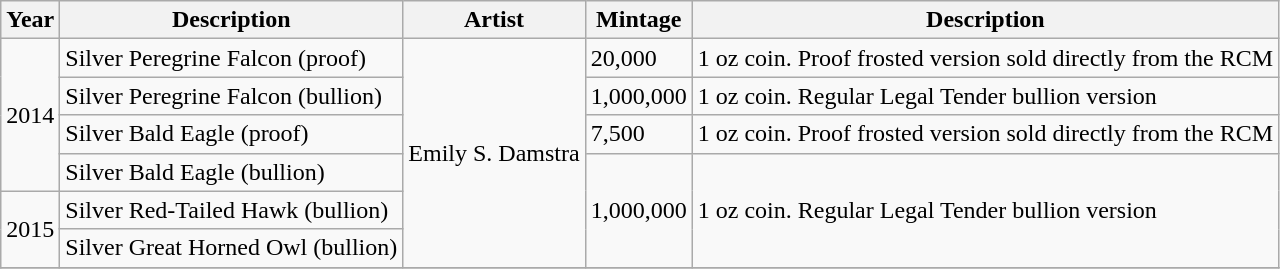<table class="wikitable">
<tr>
<th>Year</th>
<th>Description</th>
<th>Artist</th>
<th>Mintage</th>
<th>Description</th>
</tr>
<tr>
<td rowspan="4">2014</td>
<td>Silver Peregrine Falcon (proof)</td>
<td rowspan="6">Emily S. Damstra</td>
<td>20,000</td>
<td>1 oz coin. Proof frosted version sold directly from the RCM</td>
</tr>
<tr>
<td>Silver Peregrine Falcon (bullion)</td>
<td>1,000,000</td>
<td>1 oz coin. Regular Legal Tender bullion version</td>
</tr>
<tr>
<td>Silver Bald Eagle (proof)</td>
<td>7,500</td>
<td>1 oz coin. Proof frosted version sold directly from the RCM</td>
</tr>
<tr>
<td>Silver Bald Eagle (bullion)</td>
<td rowspan="3">1,000,000</td>
<td rowspan="3">1 oz coin. Regular Legal Tender bullion version</td>
</tr>
<tr>
<td rowspan="2">2015</td>
<td>Silver Red-Tailed Hawk (bullion)</td>
</tr>
<tr>
<td>Silver Great Horned Owl (bullion)</td>
</tr>
<tr>
</tr>
</table>
